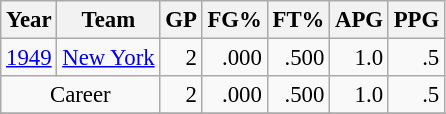<table class="wikitable sortable" style="font-size:95%; text-align:right;">
<tr>
<th>Year</th>
<th>Team</th>
<th>GP</th>
<th>FG%</th>
<th>FT%</th>
<th>APG</th>
<th>PPG</th>
</tr>
<tr>
<td style="text-align:left;"><a href='#'>1949</a></td>
<td style="text-align:left;"><a href='#'>New York</a></td>
<td>2</td>
<td>.000</td>
<td>.500</td>
<td>1.0</td>
<td>.5</td>
</tr>
<tr>
<td style="text-align:center;" colspan="2">Career</td>
<td>2</td>
<td>.000</td>
<td>.500</td>
<td>1.0</td>
<td>.5</td>
</tr>
<tr>
</tr>
</table>
